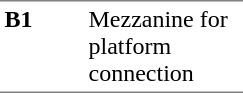<table border=0 cellspacing=0 cellpadding=3>
<tr>
<td style="border-bottom:solid 1px gray;border-top:solid 1px gray;" width=50 valign=top><strong>B1</strong></td>
<td style="border-top:solid 1px gray;border-bottom:solid 1px gray;" width=100 valign=top>Mezzanine for platform connection</td>
</tr>
</table>
